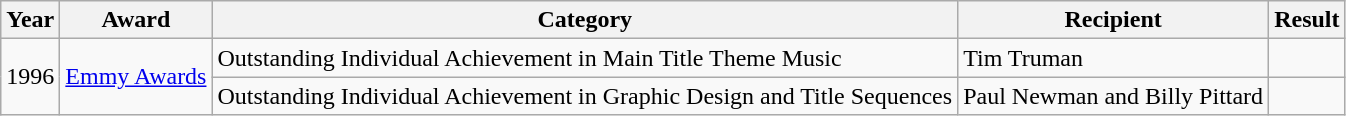<table class="wikitable">
<tr>
<th>Year</th>
<th>Award</th>
<th>Category</th>
<th>Recipient</th>
<th>Result</th>
</tr>
<tr>
<td rowspan=2>1996</td>
<td rowspan=2><a href='#'>Emmy Awards</a></td>
<td>Outstanding Individual Achievement in Main Title Theme Music</td>
<td>Tim Truman</td>
<td></td>
</tr>
<tr>
<td>Outstanding Individual Achievement in Graphic Design and Title Sequences</td>
<td>Paul Newman and Billy Pittard</td>
<td></td>
</tr>
</table>
